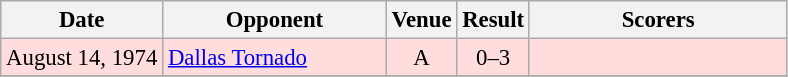<table class="wikitable" style="font-size:95%; text-align:center">
<tr>
<th>Date</th>
<th>Opponent</th>
<th>Venue</th>
<th>Result</th>
<th>Scorers</th>
</tr>
<tr bgcolor="#ffdddd">
<td>August 14, 1974</td>
<td><a href='#'>Dallas Tornado</a>             </td>
<td>A</td>
<td>0–3</td>
<td><small>                                                    </small></td>
</tr>
<tr>
</tr>
</table>
